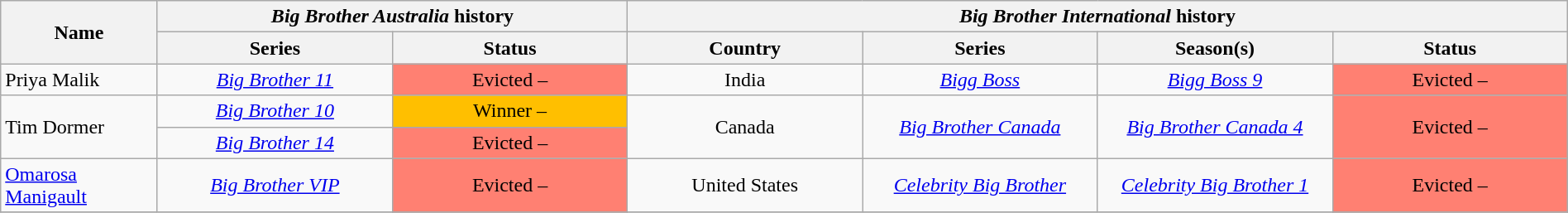<table class="wikitable" style="width: 100%">
<tr>
<th rowspan="2" style="text-align:center">Name</th>
<th colspan="2" style="text-align:center"><em>Big Brother Australia</em> history</th>
<th colspan="4" style="text-align:center"><em>Big Brother International</em> history</th>
</tr>
<tr>
<th style="text-align:center; width:15%;">Series</th>
<th style="text-align:center; width:15%;">Status</th>
<th style="text-align:center; width:15%;">Country</th>
<th style="text-align:center; width:15%;">Series</th>
<th style="text-align:center; width:15%;">Season(s)</th>
<th style="text-align:center; width:15%;">Status</th>
</tr>
<tr>
<td>Priya Malik</td>
<td style="text-align:center"><em><a href='#'>Big Brother 11</a></em></td>
<td style="background:#FF8072; text-align:center">Evicted – </td>
<td style="text-align:center">India</td>
<td style="text-align:center"><em><a href='#'>Bigg Boss</a></em></td>
<td style="text-align:center"><em><a href='#'>Bigg Boss 9</a></em></td>
<td style="background:#FF8072; text-align:center">Evicted – </td>
</tr>
<tr>
<td rowspan=2>Tim Dormer</td>
<td style="text-align:center"><em><a href='#'>Big Brother 10</a></em></td>
<td style="background:#FFBF00; text-align:center">Winner – </td>
<td rowspan=2 style="text-align:center">Canada</td>
<td style="text-align:center" rowspan=2><em><a href='#'>Big Brother Canada</a></em></td>
<td style="text-align:center" rowspan=2><em><a href='#'>Big Brother Canada 4</a></em></td>
<td style="background:#FF8072; text-align:center" rowspan=2>Evicted – </td>
</tr>
<tr>
<td style="text-align:center"><em><a href='#'>Big Brother 14</a></em></td>
<td style="background:#FF8072; text-align:center">Evicted – </td>
</tr>
<tr>
<td><a href='#'>Omarosa Manigault</a></td>
<td style="text-align:center"><em><a href='#'>Big Brother VIP</a></em></td>
<td style="background:#FF8072; text-align:center">Evicted – </td>
<td style="text-align:center">United States</td>
<td style="text-align:center"><em><a href='#'>Celebrity Big Brother</a></em></td>
<td style="text-align:center"><em><a href='#'>Celebrity Big Brother 1</a></em></td>
<td style="background:#FF8072; text-align:center">Evicted – </td>
</tr>
<tr>
</tr>
</table>
